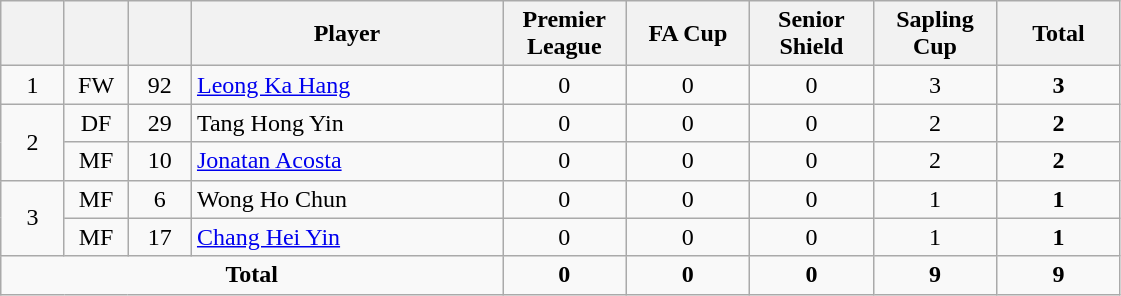<table class="wikitable" style="text-align:center">
<tr>
<th style="width:35px;"></th>
<th style="width:35px;"></th>
<th style="width:35px;"></th>
<th style="width:200px;">Player</th>
<th style="width:75px;">Premier League</th>
<th style="width:75px;">FA Cup</th>
<th style="width:75px;">Senior Shield</th>
<th style="width:75px;">Sapling Cup</th>
<th style="width:75px;"><strong>Total</strong></th>
</tr>
<tr>
<td rowspan="1">1</td>
<td>FW</td>
<td>92</td>
<td align="left"> <a href='#'>Leong Ka Hang</a></td>
<td>0</td>
<td>0</td>
<td>0</td>
<td>3</td>
<td><strong>3</strong></td>
</tr>
<tr>
<td rowspan="2">2</td>
<td>DF</td>
<td>29</td>
<td align="left"> Tang Hong Yin</td>
<td>0</td>
<td>0</td>
<td>0</td>
<td>2</td>
<td><strong>2</strong></td>
</tr>
<tr>
<td>MF</td>
<td>10</td>
<td align="left"> <a href='#'>Jonatan Acosta</a></td>
<td>0</td>
<td>0</td>
<td>0</td>
<td>2</td>
<td><strong>2</strong></td>
</tr>
<tr>
<td rowspan="2">3</td>
<td>MF</td>
<td>6</td>
<td align="left"> Wong Ho Chun</td>
<td>0</td>
<td>0</td>
<td>0</td>
<td>1</td>
<td><strong>1</strong></td>
</tr>
<tr>
<td>MF</td>
<td>17</td>
<td align="left"> <a href='#'>Chang Hei Yin</a></td>
<td>0</td>
<td>0</td>
<td>0</td>
<td>1</td>
<td><strong>1</strong></td>
</tr>
<tr>
<td colspan="4"><strong>Total</strong></td>
<td><strong>0</strong></td>
<td><strong>0</strong></td>
<td><strong>0</strong></td>
<td><strong>9</strong></td>
<td><strong>9</strong></td>
</tr>
</table>
